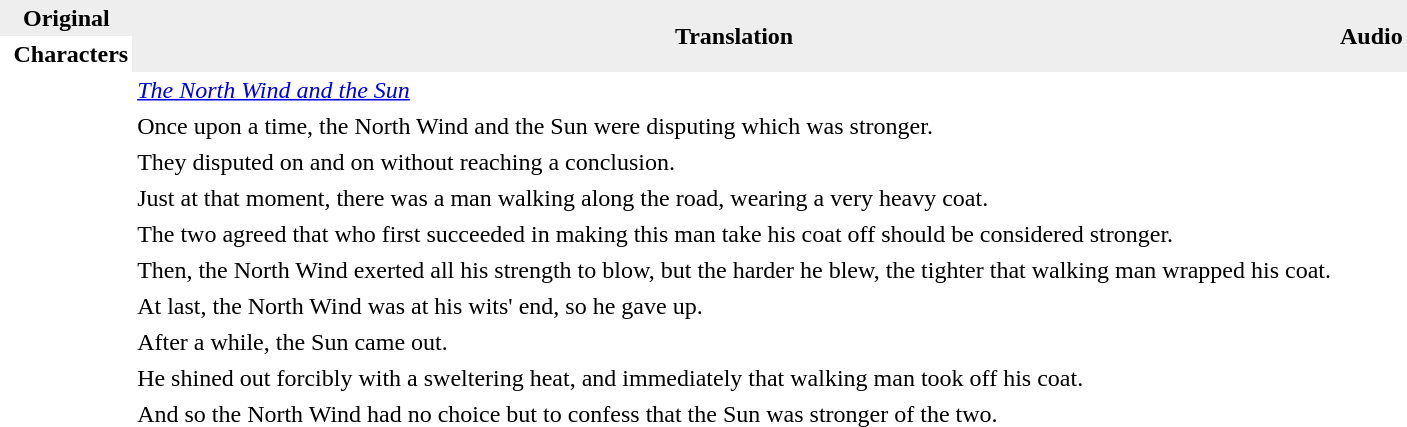<table border=0 cellpadding=3 cellspacing=0>
<tr bgcolor=#eeeeee>
<th colspan=2>Original</th>
<th align=middle rowspan=2>Translation</th>
<th align=middle rowspan=2>Audio</th>
</tr>
<tr>
<th align=middle></th>
<th align=middle>Characters</th>
</tr>
<tr>
<td></td>
<td></td>
<td><em><a href='#'>The North Wind and the Sun</a></em></td>
<td></td>
</tr>
<tr>
<td></td>
<td></td>
<td>Once upon a time, the North Wind and the Sun were disputing which was stronger.</td>
<td></td>
</tr>
<tr>
<td></td>
<td></td>
<td>They disputed on and on without reaching a conclusion.</td>
<td></td>
</tr>
<tr>
<td></td>
<td></td>
<td>Just at that moment, there was a man walking along the road, wearing a very heavy coat.</td>
<td></td>
</tr>
<tr>
<td></td>
<td></td>
<td>The two agreed that who first succeeded in making this man take his coat off should be considered stronger.</td>
<td></td>
</tr>
<tr>
<td></td>
<td></td>
<td>Then, the North Wind exerted all his strength to blow, but the harder he blew, the tighter that walking man wrapped his coat.</td>
<td></td>
</tr>
<tr>
<td></td>
<td></td>
<td>At last, the North Wind was at his wits' end, so he gave up.</td>
<td></td>
</tr>
<tr>
<td></td>
<td></td>
<td>After a while, the Sun came out.</td>
<td></td>
</tr>
<tr>
<td></td>
<td></td>
<td>He shined out forcibly with a sweltering heat, and immediately that walking man took off his coat.</td>
<td></td>
</tr>
<tr>
<td></td>
<td></td>
<td>And so the North Wind had no choice but to confess that the Sun was stronger of the two.</td>
<td></td>
</tr>
</table>
